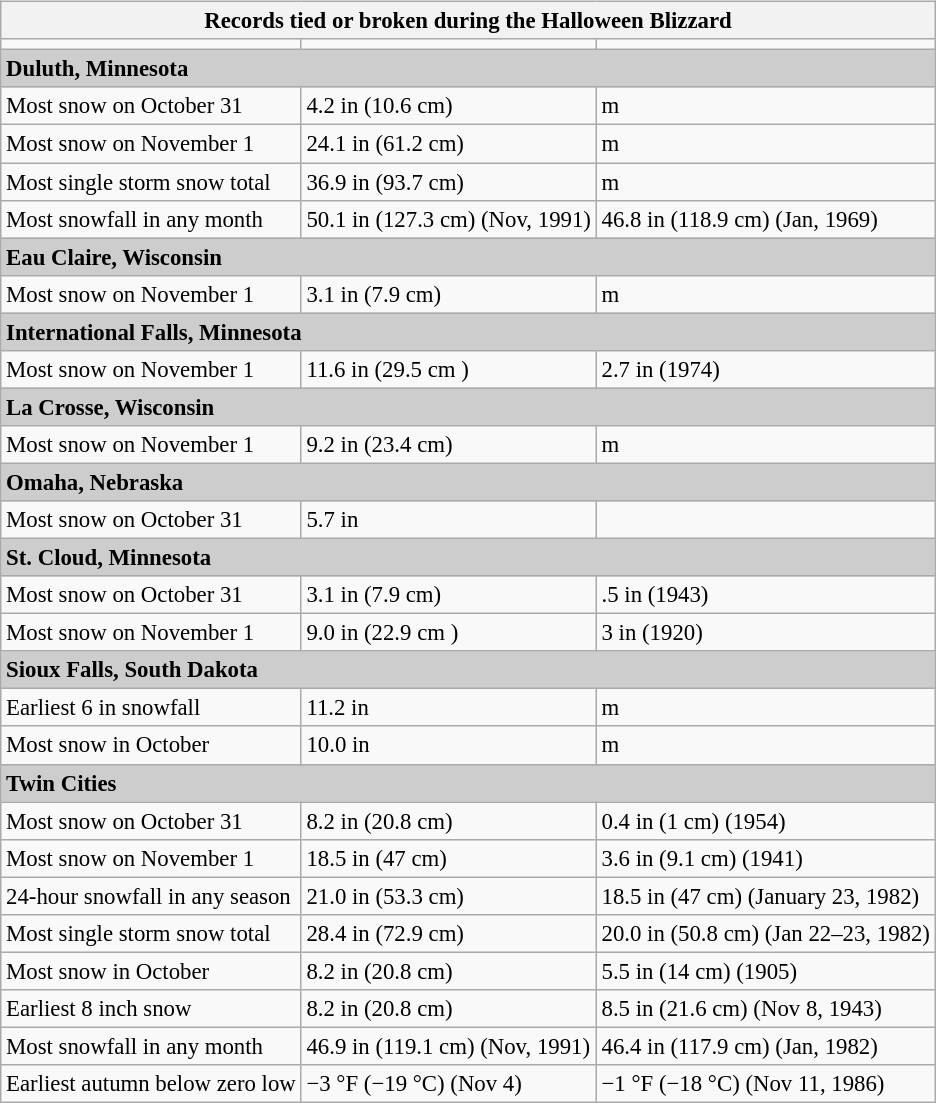<table class="wikitable" align="left" style="font-size: 95%;" |>
<tr>
<th colspan="3">Records tied or broken during the <strong>Halloween Blizzard</strong></th>
</tr>
<tr>
<td></td>
<td></td>
<td></td>
</tr>
<tr>
<td bgcolor="#cdcdcd" colspan=3><strong>Duluth, Minnesota</strong></td>
</tr>
<tr>
<td>Most snow on October 31</td>
<td>4.2 in (10.6 cm)</td>
<td>m</td>
</tr>
<tr>
<td>Most snow on November 1</td>
<td>24.1 in (61.2 cm)</td>
<td>m</td>
</tr>
<tr>
<td>Most single storm snow total</td>
<td>36.9 in (93.7 cm)</td>
<td>m</td>
</tr>
<tr>
<td>Most snowfall in any month</td>
<td>50.1 in (127.3 cm) (Nov, 1991)</td>
<td>46.8 in (118.9 cm) (Jan, 1969)</td>
</tr>
<tr>
<td bgcolor="#cdcdcd" colspan=3><strong>Eau Claire, Wisconsin</strong></td>
</tr>
<tr>
<td>Most snow on November 1</td>
<td>3.1 in (7.9 cm)</td>
<td>m</td>
</tr>
<tr>
<td bgcolor="#cdcdcd" colspan=3><strong>International Falls, Minnesota</strong></td>
</tr>
<tr>
<td>Most snow on November 1</td>
<td>11.6 in (29.5 cm )</td>
<td>2.7 in (1974)</td>
</tr>
<tr>
<td bgcolor="#cdcdcd" colspan=3><strong>La Crosse, Wisconsin</strong></td>
</tr>
<tr>
<td>Most snow on November 1</td>
<td>9.2 in (23.4 cm)</td>
<td>m</td>
</tr>
<tr>
<td bgcolor="#cdcdcd" colspan=3><strong>Omaha, Nebraska</strong></td>
</tr>
<tr>
<td>Most snow on October 31</td>
<td>5.7 in</td>
</tr>
<tr>
<td bgcolor="#cdcdcd" colspan=3><strong>St. Cloud, Minnesota</strong></td>
</tr>
<tr>
<td>Most snow on October 31</td>
<td>3.1 in (7.9 cm)</td>
<td>.5 in (1943)</td>
</tr>
<tr>
<td>Most snow on November 1</td>
<td>9.0 in (22.9 cm )</td>
<td>3 in (1920)</td>
</tr>
<tr>
<td bgcolor="#cdcdcd" colspan=3><strong>Sioux Falls, South Dakota</strong></td>
</tr>
<tr>
<td>Earliest 6 in snowfall</td>
<td>11.2 in</td>
<td>m</td>
</tr>
<tr>
<td>Most snow in October</td>
<td>10.0 in</td>
<td>m</td>
</tr>
<tr>
<td bgcolor="#cdcdcd" colspan=3><strong>Twin Cities</strong></td>
</tr>
<tr>
<td>Most snow on October 31</td>
<td>8.2 in (20.8 cm)</td>
<td>0.4 in (1 cm) (1954)</td>
</tr>
<tr>
<td>Most snow on November 1</td>
<td>18.5 in (47 cm)</td>
<td>3.6 in (9.1 cm) (1941)</td>
</tr>
<tr>
<td>24‑hour snowfall in any season</td>
<td>21.0 in (53.3 cm)</td>
<td>18.5 in (47 cm) (January 23, 1982)</td>
</tr>
<tr>
<td>Most single storm snow total</td>
<td>28.4 in (72.9 cm)</td>
<td>20.0 in (50.8 cm) (Jan 22–23, 1982)</td>
</tr>
<tr>
<td>Most snow in October</td>
<td>8.2 in (20.8 cm)</td>
<td>5.5 in (14 cm) (1905)</td>
</tr>
<tr>
<td>Earliest 8 inch snow</td>
<td>8.2 in (20.8 cm)</td>
<td>8.5 in (21.6 cm) (Nov 8, 1943)</td>
</tr>
<tr>
<td>Most snowfall in any month</td>
<td>46.9 in (119.1 cm) (Nov, 1991)</td>
<td>46.4 in (117.9 cm) (Jan, 1982)</td>
</tr>
<tr>
<td>Earliest autumn below zero low</td>
<td>−3 °F (−19 °C) (Nov 4)</td>
<td>−1 °F (−18 °C) (Nov 11, 1986)</td>
</tr>
</table>
